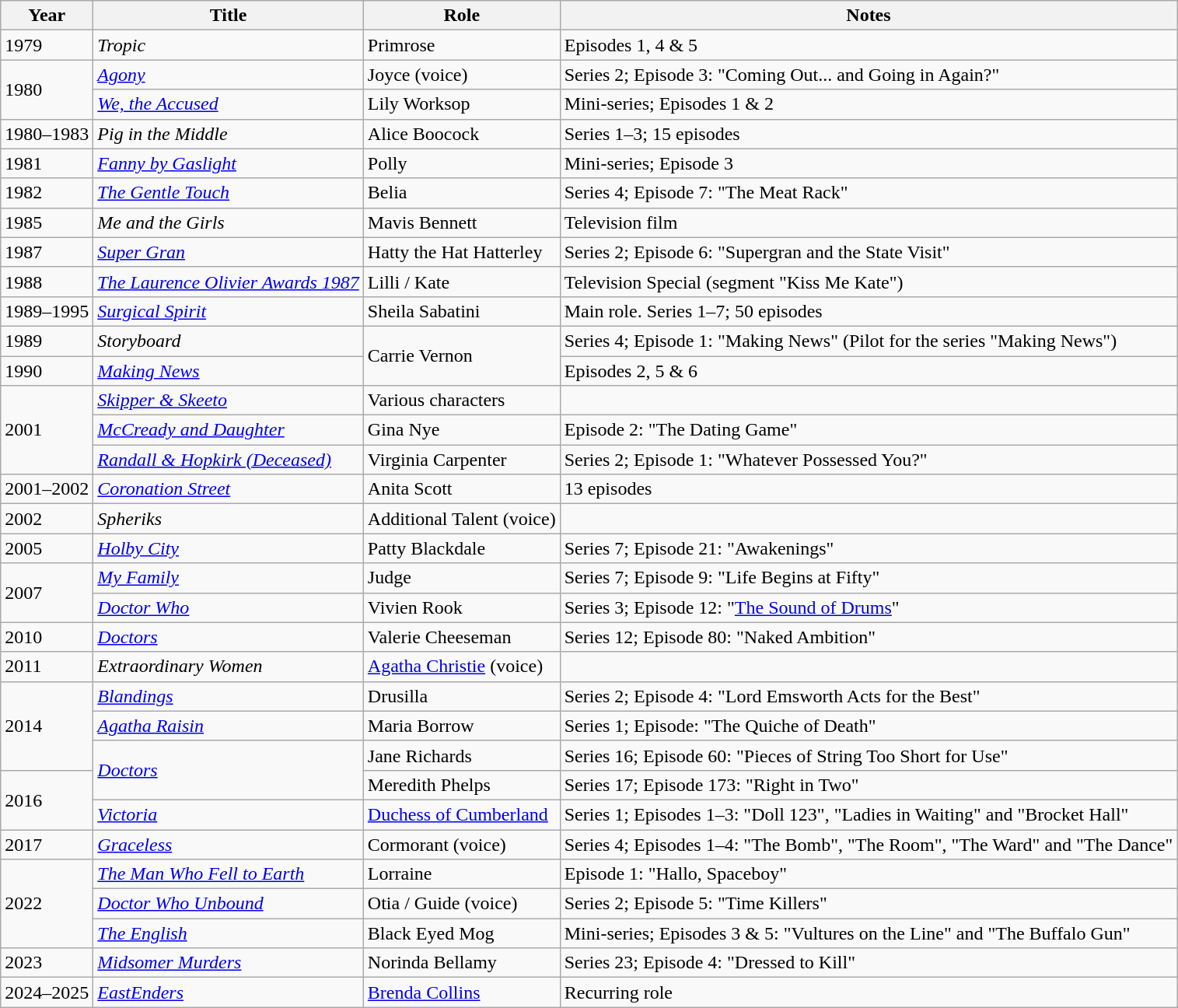<table class="wikitable">
<tr>
<th>Year</th>
<th>Title</th>
<th>Role</th>
<th>Notes</th>
</tr>
<tr>
<td>1979</td>
<td><em>Tropic</em></td>
<td>Primrose</td>
<td>Episodes 1, 4 & 5</td>
</tr>
<tr>
<td rowspan="2">1980</td>
<td><em><a href='#'>Agony</a></em></td>
<td>Joyce (voice)</td>
<td>Series 2; Episode 3: "Coming Out... and Going in Again?"</td>
</tr>
<tr>
<td><em><a href='#'>We, the Accused</a></em></td>
<td>Lily Worksop</td>
<td>Mini-series; Episodes 1 & 2</td>
</tr>
<tr>
<td>1980–1983</td>
<td><em>Pig in the Middle</em></td>
<td>Alice Boocock</td>
<td>Series 1–3; 15 episodes</td>
</tr>
<tr>
<td>1981</td>
<td><em><a href='#'>Fanny by Gaslight</a></em></td>
<td>Polly</td>
<td>Mini-series; Episode 3</td>
</tr>
<tr>
<td>1982</td>
<td><em><a href='#'>The Gentle Touch</a></em></td>
<td>Belia</td>
<td>Series 4; Episode 7: "The Meat Rack"</td>
</tr>
<tr>
<td>1985</td>
<td><em>Me and the Girls</em></td>
<td>Mavis Bennett</td>
<td>Television film</td>
</tr>
<tr>
<td>1987</td>
<td><em><a href='#'>Super Gran</a></em></td>
<td>Hatty the Hat Hatterley</td>
<td>Series 2; Episode 6: "Supergran and the State Visit"</td>
</tr>
<tr>
<td>1988</td>
<td><em><a href='#'>The Laurence Olivier Awards 1987</a></em></td>
<td>Lilli / Kate</td>
<td>Television Special (segment "Kiss Me Kate")</td>
</tr>
<tr>
<td>1989–1995</td>
<td><em><a href='#'>Surgical Spirit</a></em></td>
<td>Sheila Sabatini</td>
<td>Main role. Series 1–7; 50 episodes</td>
</tr>
<tr>
<td>1989</td>
<td><em>Storyboard</em></td>
<td rowspan="2">Carrie Vernon</td>
<td>Series 4; Episode 1: "Making News" (Pilot for the series "Making News")</td>
</tr>
<tr>
<td>1990</td>
<td><em><a href='#'>Making News</a></em></td>
<td>Episodes 2, 5 & 6</td>
</tr>
<tr>
<td rowspan="3">2001</td>
<td><em><a href='#'>Skipper & Skeeto</a></em></td>
<td>Various characters</td>
<td></td>
</tr>
<tr>
<td><em><a href='#'>McCready and Daughter</a></em></td>
<td>Gina Nye</td>
<td>Episode 2: "The Dating Game"</td>
</tr>
<tr>
<td><em><a href='#'>Randall & Hopkirk (Deceased)</a></em></td>
<td>Virginia Carpenter</td>
<td>Series 2; Episode 1: "Whatever Possessed You?"</td>
</tr>
<tr>
<td>2001–2002</td>
<td><em><a href='#'>Coronation Street</a></em></td>
<td>Anita Scott</td>
<td>13 episodes</td>
</tr>
<tr>
<td>2002</td>
<td><em>Spheriks</em></td>
<td>Additional Talent (voice)</td>
<td></td>
</tr>
<tr>
<td>2005</td>
<td><em><a href='#'>Holby City</a></em></td>
<td>Patty Blackdale</td>
<td>Series 7; Episode 21: "Awakenings"</td>
</tr>
<tr>
<td rowspan="2">2007</td>
<td><em><a href='#'>My Family</a></em></td>
<td>Judge</td>
<td>Series 7; Episode 9: "Life Begins at Fifty"</td>
</tr>
<tr>
<td><em><a href='#'>Doctor Who</a></em></td>
<td>Vivien Rook</td>
<td>Series 3; Episode 12: "<a href='#'>The Sound of Drums</a>"</td>
</tr>
<tr>
<td>2010</td>
<td><em><a href='#'>Doctors</a></em></td>
<td>Valerie Cheeseman</td>
<td>Series 12; Episode 80: "Naked Ambition"</td>
</tr>
<tr>
<td>2011</td>
<td><em>Extraordinary Women</em></td>
<td><a href='#'>Agatha Christie</a> (voice)</td>
<td></td>
</tr>
<tr>
<td rowspan="3">2014</td>
<td><em><a href='#'>Blandings</a></em></td>
<td>Drusilla</td>
<td>Series 2; Episode 4: "Lord Emsworth Acts for the Best"</td>
</tr>
<tr>
<td><em><a href='#'>Agatha Raisin</a></em></td>
<td>Maria Borrow</td>
<td>Series 1; Episode: "The Quiche of Death"</td>
</tr>
<tr>
<td rowspan="2"><em><a href='#'>Doctors</a></em></td>
<td>Jane Richards</td>
<td>Series 16; Episode 60: "Pieces of String Too Short for Use"</td>
</tr>
<tr>
<td rowspan="2">2016</td>
<td>Meredith Phelps</td>
<td>Series 17; Episode 173: "Right in Two"</td>
</tr>
<tr>
<td><em><a href='#'>Victoria</a></em></td>
<td><a href='#'>Duchess of Cumberland</a></td>
<td>Series 1; Episodes 1–3: "Doll 123", "Ladies in Waiting" and "Brocket Hall"</td>
</tr>
<tr>
<td>2017</td>
<td><em><a href='#'>Graceless</a></em></td>
<td>Cormorant (voice)</td>
<td>Series 4; Episodes 1–4: "The Bomb", "The Room", "The Ward" and "The Dance"</td>
</tr>
<tr>
<td rowspan="3">2022</td>
<td><em><a href='#'>The Man Who Fell to Earth</a></em></td>
<td>Lorraine</td>
<td>Episode 1: "Hallo, Spaceboy"</td>
</tr>
<tr>
<td><em><a href='#'>Doctor Who Unbound</a></em></td>
<td>Otia / Guide (voice)</td>
<td>Series 2; Episode 5: "Time Killers"</td>
</tr>
<tr>
<td><em><a href='#'>The English</a></em></td>
<td>Black Eyed Mog</td>
<td>Mini-series; Episodes 3 & 5: "Vultures on the Line" and "The Buffalo Gun"</td>
</tr>
<tr>
<td>2023</td>
<td><em><a href='#'>Midsomer Murders</a></em></td>
<td>Norinda Bellamy</td>
<td>Series 23; Episode 4: "Dressed to Kill"</td>
</tr>
<tr>
<td>2024–2025</td>
<td><em><a href='#'>EastEnders</a></em></td>
<td><a href='#'>Brenda Collins</a></td>
<td>Recurring role</td>
</tr>
</table>
